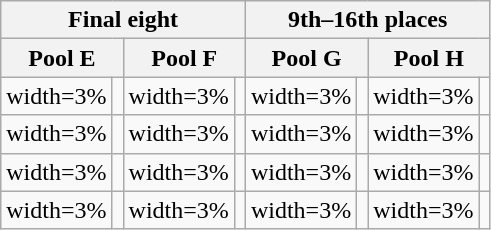<table class="wikitable">
<tr>
<th width=50% colspan=4>Final eight</th>
<th width=50% colspan=4>9th–16th places</th>
</tr>
<tr>
<th width=25% colspan=2>Pool E</th>
<th width=25% colspan=2>Pool F</th>
<th width=25% colspan=2>Pool G</th>
<th width=25% colspan=2>Pool H</th>
</tr>
<tr>
<td>width=3% </td>
<td></td>
<td>width=3% </td>
<td></td>
<td>width=3% </td>
<td></td>
<td>width=3% </td>
<td></td>
</tr>
<tr>
<td>width=3% </td>
<td></td>
<td>width=3% </td>
<td></td>
<td>width=3% </td>
<td></td>
<td>width=3% </td>
<td></td>
</tr>
<tr>
<td>width=3% </td>
<td></td>
<td>width=3% </td>
<td></td>
<td>width=3% </td>
<td></td>
<td>width=3% </td>
<td></td>
</tr>
<tr>
<td>width=3% </td>
<td></td>
<td>width=3% </td>
<td></td>
<td>width=3% </td>
<td></td>
<td>width=3% </td>
<td></td>
</tr>
</table>
